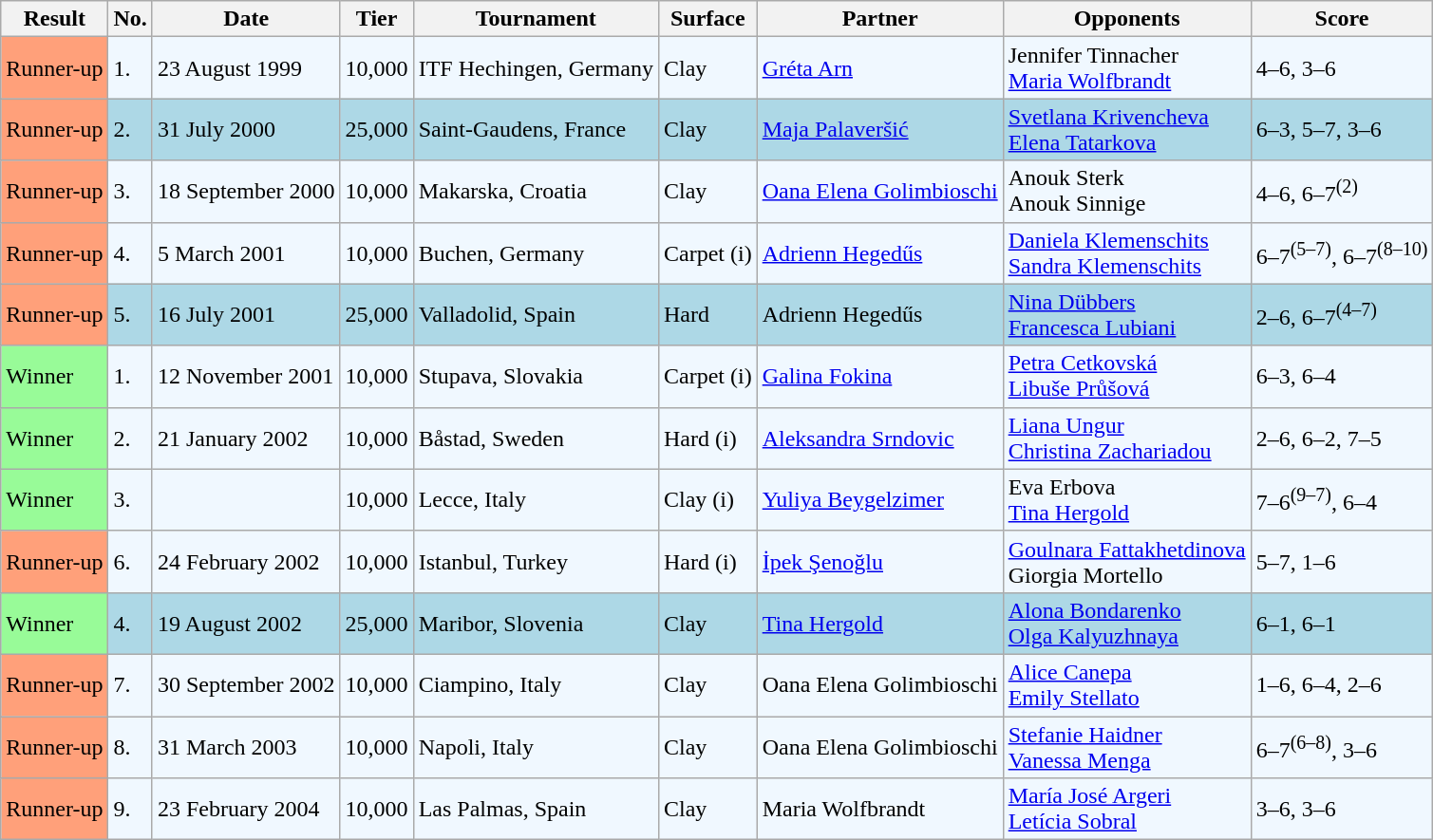<table class="sortable wikitable">
<tr>
<th>Result</th>
<th>No.</th>
<th>Date</th>
<th>Tier</th>
<th>Tournament</th>
<th>Surface</th>
<th>Partner</th>
<th>Opponents</th>
<th>Score</th>
</tr>
<tr style="background:#f0f8ff;">
<td style="background:#ffa07a;">Runner-up</td>
<td>1.</td>
<td>23 August 1999</td>
<td>10,000</td>
<td>ITF Hechingen, Germany</td>
<td>Clay</td>
<td> <a href='#'>Gréta Arn</a></td>
<td> Jennifer Tinnacher <br>  <a href='#'>Maria Wolfbrandt</a></td>
<td>4–6, 3–6</td>
</tr>
<tr style="background:lightblue;">
<td style="background:#ffa07a;">Runner-up</td>
<td>2.</td>
<td>31 July 2000</td>
<td>25,000</td>
<td>Saint-Gaudens, France</td>
<td>Clay</td>
<td> <a href='#'>Maja Palaveršić</a></td>
<td> <a href='#'>Svetlana Krivencheva</a> <br>  <a href='#'>Elena Tatarkova</a></td>
<td>6–3, 5–7, 3–6</td>
</tr>
<tr style="background:#f0f8ff;">
<td style="background:#ffa07a;">Runner-up</td>
<td>3.</td>
<td>18 September 2000</td>
<td>10,000</td>
<td>Makarska, Croatia</td>
<td>Clay</td>
<td> <a href='#'>Oana Elena Golimbioschi</a></td>
<td> Anouk Sterk <br>  Anouk Sinnige</td>
<td>4–6, 6–7<sup>(2)</sup></td>
</tr>
<tr style="background:#f0f8ff;">
<td style="background:#ffa07a;">Runner-up</td>
<td>4.</td>
<td>5 March 2001</td>
<td>10,000</td>
<td>Buchen, Germany</td>
<td>Carpet (i)</td>
<td> <a href='#'>Adrienn Hegedűs</a></td>
<td> <a href='#'>Daniela Klemenschits</a> <br>  <a href='#'>Sandra Klemenschits</a></td>
<td>6–7<sup>(5–7)</sup>, 6–7<sup>(8–10)</sup></td>
</tr>
<tr style="background:lightblue;">
<td style="background:#ffa07a;">Runner-up</td>
<td>5.</td>
<td>16 July 2001</td>
<td>25,000</td>
<td>Valladolid, Spain</td>
<td>Hard</td>
<td> Adrienn Hegedűs</td>
<td> <a href='#'>Nina Dübbers</a> <br>  <a href='#'>Francesca Lubiani</a></td>
<td>2–6, 6–7<sup>(4–7)</sup></td>
</tr>
<tr style="background:#f0f8ff;">
<td bgcolor="98FB98">Winner</td>
<td>1.</td>
<td>12 November 2001</td>
<td>10,000</td>
<td>Stupava, Slovakia</td>
<td>Carpet (i)</td>
<td> <a href='#'>Galina Fokina</a></td>
<td> <a href='#'>Petra Cetkovská</a> <br>  <a href='#'>Libuše Průšová</a></td>
<td>6–3, 6–4</td>
</tr>
<tr style="background:#f0f8ff;">
<td style="background:#98fb98;">Winner</td>
<td>2.</td>
<td>21 January 2002</td>
<td>10,000</td>
<td>Båstad, Sweden</td>
<td>Hard (i)</td>
<td> <a href='#'>Aleksandra Srndovic</a></td>
<td> <a href='#'>Liana Ungur</a> <br>  <a href='#'>Christina Zachariadou</a></td>
<td>2–6, 6–2, 7–5</td>
</tr>
<tr style="background:#f0f8ff;">
<td bgcolor=98FB98>Winner</td>
<td>3.</td>
<td></td>
<td>10,000</td>
<td>Lecce, Italy</td>
<td>Clay (i)</td>
<td> <a href='#'>Yuliya Beygelzimer</a></td>
<td> Eva Erbova <br>  <a href='#'>Tina Hergold</a></td>
<td>7–6<sup>(9–7)</sup>, 6–4</td>
</tr>
<tr style="background:#f0f8ff;">
<td style="background:#ffa07a;">Runner-up</td>
<td>6.</td>
<td>24 February 2002</td>
<td>10,000</td>
<td>Istanbul, Turkey</td>
<td>Hard (i)</td>
<td> <a href='#'>İpek Şenoğlu</a></td>
<td> <a href='#'>Goulnara Fattakhetdinova</a> <br>  Giorgia Mortello</td>
<td>5–7, 1–6</td>
</tr>
<tr style="background:lightblue;">
<td style="background:#98fb98;">Winner</td>
<td>4.</td>
<td>19 August 2002</td>
<td>25,000</td>
<td>Maribor, Slovenia</td>
<td>Clay</td>
<td> <a href='#'>Tina Hergold</a></td>
<td> <a href='#'>Alona Bondarenko</a> <br>  <a href='#'>Olga Kalyuzhnaya</a></td>
<td>6–1, 6–1</td>
</tr>
<tr style="background:#f0f8ff;">
<td style="background:#ffa07a;">Runner-up</td>
<td>7.</td>
<td>30 September 2002</td>
<td>10,000</td>
<td>Ciampino, Italy</td>
<td>Clay</td>
<td> Oana Elena Golimbioschi</td>
<td> <a href='#'>Alice Canepa</a> <br>  <a href='#'>Emily Stellato</a></td>
<td>1–6, 6–4, 2–6</td>
</tr>
<tr style="background:#f0f8ff;">
<td style="background:#ffa07a;">Runner-up</td>
<td>8.</td>
<td>31 March 2003</td>
<td>10,000</td>
<td>Napoli, Italy</td>
<td>Clay</td>
<td> Oana Elena Golimbioschi</td>
<td> <a href='#'>Stefanie Haidner</a> <br>  <a href='#'>Vanessa Menga</a></td>
<td>6–7<sup>(6–8)</sup>, 3–6</td>
</tr>
<tr style="background:#f0f8ff;">
<td bgcolor="FFA07A">Runner-up</td>
<td>9.</td>
<td>23 February 2004</td>
<td>10,000</td>
<td>Las Palmas, Spain</td>
<td>Clay</td>
<td> Maria Wolfbrandt</td>
<td> <a href='#'>María José Argeri</a> <br>  <a href='#'>Letícia Sobral</a></td>
<td>3–6, 3–6</td>
</tr>
</table>
